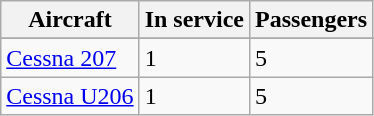<table class="wikitable">
<tr>
<th>Aircraft</th>
<th>In service</th>
<th>Passengers</th>
</tr>
<tr>
</tr>
<tr>
<td><a href='#'>Cessna 207</a></td>
<td>1</td>
<td>5</td>
</tr>
<tr>
<td><a href='#'>Cessna U206</a></td>
<td>1</td>
<td>5</td>
</tr>
</table>
